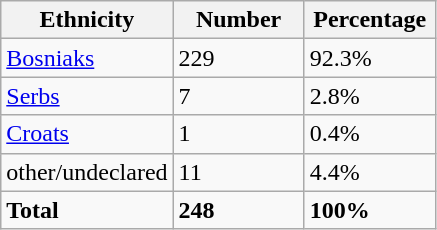<table class="wikitable">
<tr>
<th width="100px">Ethnicity</th>
<th width="80px">Number</th>
<th width="80px">Percentage</th>
</tr>
<tr>
<td><a href='#'>Bosniaks</a></td>
<td>229</td>
<td>92.3%</td>
</tr>
<tr>
<td><a href='#'>Serbs</a></td>
<td>7</td>
<td>2.8%</td>
</tr>
<tr>
<td><a href='#'>Croats</a></td>
<td>1</td>
<td>0.4%</td>
</tr>
<tr>
<td>other/undeclared</td>
<td>11</td>
<td>4.4%</td>
</tr>
<tr>
<td><strong>Total</strong></td>
<td><strong>248</strong></td>
<td><strong>100%</strong></td>
</tr>
</table>
